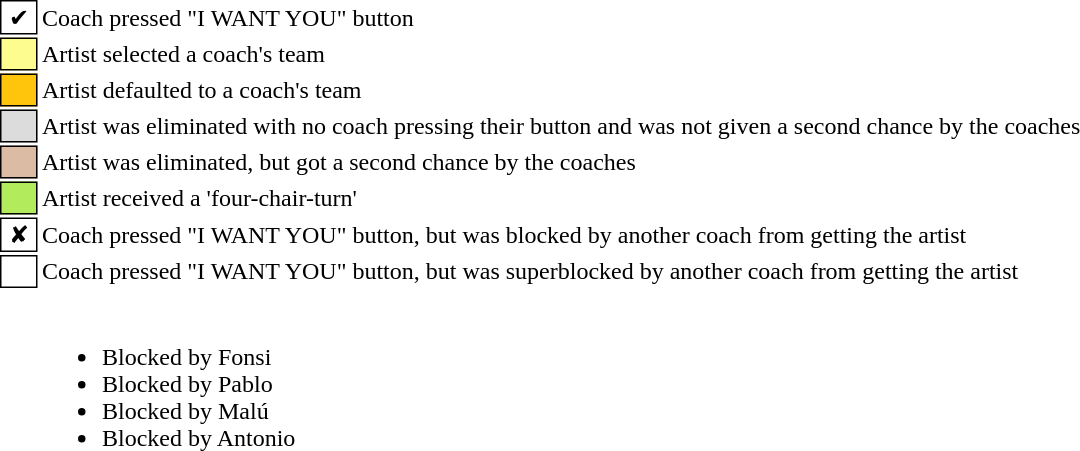<table class="toccolours" style="font-size: 100%">
<tr>
<td style="background:white; border:1px solid black"> ✔ </td>
<td>Coach pressed "I WANT YOU" button</td>
</tr>
<tr>
<td style="background:#fdfc8f; border:1px solid black">  </td>
<td>Artist selected a coach's team</td>
</tr>
<tr>
<td style="background:#ffc40c; border:1px solid black">  </td>
<td>Artist defaulted to a coach's team</td>
</tr>
<tr>
<td style="background:#dcdcdc; border:1px solid black">  </td>
<td>Artist was eliminated with no coach pressing their button and was not given a second chance by the coaches</td>
</tr>
<tr>
<td style="background:#dbbba4; border:1px solid black">    </td>
<td>Artist was eliminated, but got a second chance by the coaches</td>
</tr>
<tr>
<td style="background-color:#B2EC5D; border: 1px solid black">    </td>
<td>Artist received a 'four-chair-turn'</td>
</tr>
<tr>
<td style="background:white; border:1px solid black"> ✘ </td>
<td>Coach pressed "I WANT YOU" button, but was blocked by another coach from getting the artist</td>
</tr>
<tr>
<td style="background:white; border:1px solid black">  </td>
<td>Coach pressed "I WANT YOU" button, but was superblocked by another coach from getting the artist</td>
</tr>
<tr>
<td></td>
<td><br><ul><li> Blocked by Fonsi</li><li> Blocked by Pablo</li><li> Blocked by Malú</li><li> Blocked by Antonio</li></ul></td>
</tr>
</table>
